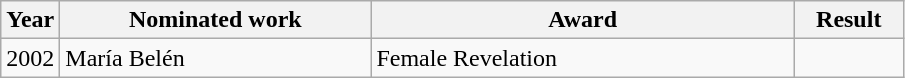<table class="wikitable">
<tr>
<th>Year</th>
<th width="200">Nominated work</th>
<th width="275">Award</th>
<th width="65">Result</th>
</tr>
<tr>
<td>2002</td>
<td>María Belén</td>
<td>Female Revelation</td>
<td></td>
</tr>
</table>
